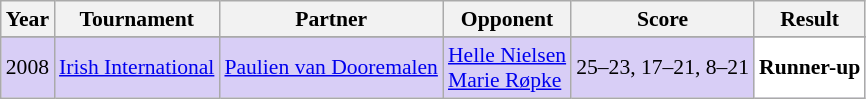<table class="sortable wikitable" style="font-size: 90%;">
<tr>
<th>Year</th>
<th>Tournament</th>
<th>Partner</th>
<th>Opponent</th>
<th>Score</th>
<th>Result</th>
</tr>
<tr>
</tr>
<tr style="background:#D8CEF6">
<td align="center">2008</td>
<td align="left"><a href='#'>Irish International</a></td>
<td align="left"> <a href='#'>Paulien van Dooremalen</a></td>
<td align="left"> <a href='#'>Helle Nielsen</a><br> <a href='#'>Marie Røpke</a></td>
<td align="left">25–23, 17–21, 8–21</td>
<td style="text-align:left; background:white"> <strong>Runner-up</strong></td>
</tr>
</table>
